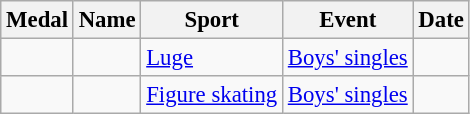<table class="wikitable sortable" style="font-size: 95%">
<tr>
<th>Medal</th>
<th>Name</th>
<th>Sport</th>
<th>Event</th>
<th>Date</th>
</tr>
<tr>
<td></td>
<td></td>
<td><a href='#'>Luge</a></td>
<td><a href='#'>Boys' singles</a></td>
<td></td>
</tr>
<tr>
<td></td>
<td></td>
<td><a href='#'>Figure skating</a></td>
<td><a href='#'>Boys' singles</a></td>
<td></td>
</tr>
</table>
